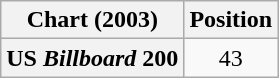<table class="wikitable plainrowheaders" style="text-align:center">
<tr>
<th scope="col">Chart (2003)</th>
<th scope="col">Position</th>
</tr>
<tr>
<th scope="row">US <em>Billboard</em> 200</th>
<td>43</td>
</tr>
</table>
